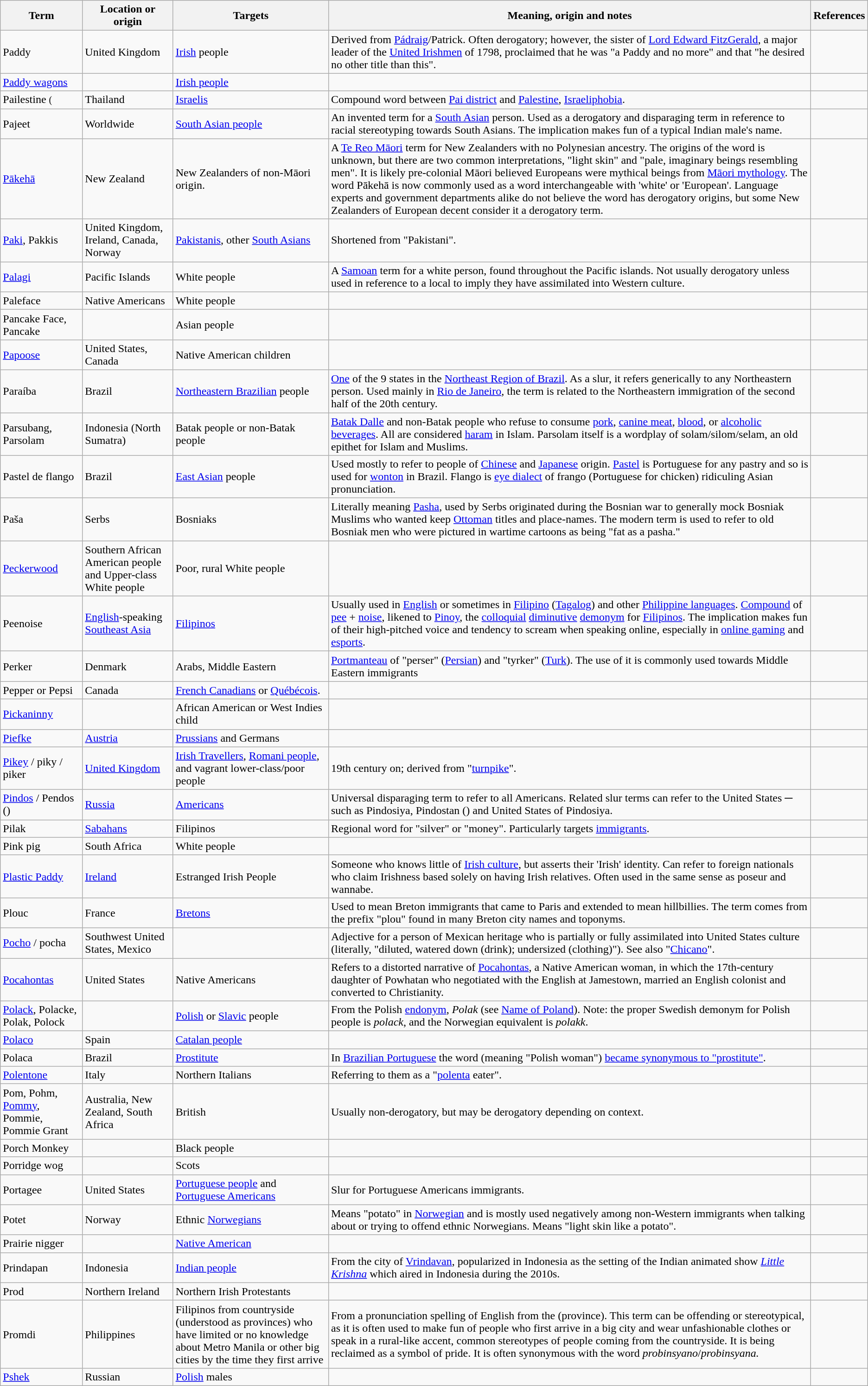<table class="wikitable">
<tr>
<th>Term</th>
<th>Location or origin</th>
<th>Targets</th>
<th>Meaning, origin and notes</th>
<th>References</th>
</tr>
<tr>
<td>Paddy</td>
<td>United Kingdom</td>
<td><a href='#'>Irish</a> people</td>
<td>Derived from <a href='#'>Pádraig</a>/Patrick. Often derogatory; however, the sister of <a href='#'>Lord Edward FitzGerald</a>, a major leader of the <a href='#'>United Irishmen</a> of 1798, proclaimed that he was "a Paddy and no more" and that "he desired no other title than this".</td>
<td></td>
</tr>
<tr>
<td><a href='#'>Paddy wagons</a></td>
<td></td>
<td><a href='#'>Irish people</a></td>
<td></td>
<td></td>
</tr>
<tr>
<td>Pailestine <small>(</small></td>
<td>Thailand</td>
<td><a href='#'>Israelis</a></td>
<td>Compound word between <a href='#'>Pai district</a> and <a href='#'>Palestine</a>, <a href='#'>Israeliphobia</a>.</td>
<td></td>
</tr>
<tr>
<td>Pajeet</td>
<td>Worldwide</td>
<td><a href='#'>South Asian people</a></td>
<td>An invented term for a <a href='#'>South Asian</a> person. Used as a derogatory and disparaging term in reference to racial stereotyping towards South Asians. The implication makes fun of a typical Indian male's name.</td>
<td></td>
</tr>
<tr>
<td><a href='#'>Pākehā</a></td>
<td>New Zealand</td>
<td>New Zealanders of non-Māori origin.</td>
<td>A <a href='#'>Te Reo Māori</a> term for New Zealanders with no Polynesian ancestry. The origins of the word is unknown, but there are two common interpretations, "light skin" and "pale, imaginary beings resembling men". It is likely pre-colonial Māori believed Europeans were mythical beings from <a href='#'>Māori mythology</a>. The word Pākehā is now commonly used as a word interchangeable with 'white' or 'European'. Language experts and government departments alike do not believe the word has derogatory origins, but some New Zealanders of European decent consider it a derogatory term.</td>
<td></td>
</tr>
<tr>
<td><a href='#'>Paki</a>, Pakkis</td>
<td>United Kingdom, Ireland, Canada, Norway</td>
<td><a href='#'>Pakistanis</a>, other <a href='#'>South Asians</a></td>
<td>Shortened from "Pakistani".</td>
<td></td>
</tr>
<tr>
<td><a href='#'>Palagi</a></td>
<td>Pacific Islands</td>
<td>White people</td>
<td>A <a href='#'>Samoan</a> term for a white person, found throughout the Pacific islands. Not usually derogatory unless used in reference to a local to imply they have assimilated into Western culture.</td>
<td></td>
</tr>
<tr>
<td>Paleface</td>
<td>Native Americans</td>
<td>White people</td>
<td></td>
<td></td>
</tr>
<tr>
<td>Pancake Face, Pancake</td>
<td></td>
<td>Asian people</td>
<td></td>
<td></td>
</tr>
<tr>
<td><a href='#'>Papoose</a></td>
<td>United States, Canada</td>
<td>Native American children</td>
<td></td>
<td></td>
</tr>
<tr>
<td>Paraíba</td>
<td>Brazil</td>
<td><a href='#'>Northeastern Brazilian</a> people</td>
<td><a href='#'>One</a> of the 9 states in the <a href='#'>Northeast Region of Brazil</a>. As a slur, it refers generically to any Northeastern person. Used mainly in <a href='#'>Rio de Janeiro</a>, the term is related to the Northeastern immigration of the second half of the 20th century.</td>
<td></td>
</tr>
<tr>
<td>Parsubang, Parsolam</td>
<td>Indonesia (North Sumatra)</td>
<td>Batak people or non-Batak people</td>
<td><a href='#'>Batak Dalle</a> and non-Batak people who refuse to consume <a href='#'>pork</a>, <a href='#'>canine meat</a>, <a href='#'>blood</a>, or <a href='#'>alcoholic beverages</a>. All are considered <a href='#'>haram</a> in Islam. Parsolam itself is a wordplay of solam/silom/selam, an old epithet for Islam and Muslims.</td>
<td></td>
</tr>
<tr>
<td>Pastel de flango</td>
<td>Brazil</td>
<td><a href='#'>East Asian</a> people</td>
<td>Used mostly to refer to people of <a href='#'>Chinese</a> and <a href='#'>Japanese</a> origin. <a href='#'>Pastel</a> is Portuguese for any pastry and so is used for <a href='#'>wonton</a> in Brazil. Flango is <a href='#'>eye dialect</a> of frango (Portuguese for chicken) ridiculing Asian pronunciation.</td>
<td></td>
</tr>
<tr>
<td>Paša</td>
<td>Serbs</td>
<td>Bosniaks</td>
<td>Literally meaning <a href='#'>Pasha</a>, used by Serbs originated during the Bosnian war to generally mock Bosniak Muslims who wanted keep <a href='#'>Ottoman</a> titles and place-names. The modern term is used to refer to old Bosniak men who were pictured in wartime cartoons as being "fat as a pasha."</td>
<td></td>
</tr>
<tr>
<td><a href='#'>Peckerwood</a></td>
<td>Southern African American people and Upper-class White people</td>
<td>Poor, rural White people</td>
<td></td>
<td></td>
</tr>
<tr>
<td>Peenoise</td>
<td><a href='#'>English</a>-speaking <a href='#'>Southeast Asia</a></td>
<td><a href='#'>Filipinos</a></td>
<td>Usually used in <a href='#'>English</a> or sometimes in <a href='#'>Filipino</a> (<a href='#'>Tagalog</a>) and other <a href='#'>Philippine languages</a>. <a href='#'>Compound</a> of <a href='#'>pee</a> + <a href='#'>noise</a>, likened to <a href='#'>Pinoy</a>, the <a href='#'>colloquial</a> <a href='#'>diminutive</a> <a href='#'>demonym</a> for <a href='#'>Filipinos</a>. The implication makes fun of their high-pitched voice and tendency to scream when speaking online, especially in <a href='#'>online gaming</a> and <a href='#'>esports</a>.</td>
<td></td>
</tr>
<tr>
<td>Perker</td>
<td>Denmark</td>
<td>Arabs, Middle Eastern</td>
<td><a href='#'>Portmanteau</a> of "perser" (<a href='#'>Persian</a>) and "tyrker" (<a href='#'>Turk</a>). The use of it is commonly used towards Middle Eastern immigrants</td>
<td></td>
</tr>
<tr>
<td>Pepper or Pepsi</td>
<td>Canada</td>
<td><a href='#'>French Canadians</a> or <a href='#'>Québécois</a>.</td>
<td></td>
<td></td>
</tr>
<tr>
<td><a href='#'>Pickaninny</a></td>
<td></td>
<td>African American or West Indies child</td>
<td></td>
<td></td>
</tr>
<tr>
<td><a href='#'>Piefke</a></td>
<td><a href='#'>Austria</a></td>
<td><a href='#'>Prussians</a> and Germans</td>
<td></td>
<td></td>
</tr>
<tr>
<td><a href='#'>Pikey</a> / piky / piker</td>
<td><a href='#'>United Kingdom</a></td>
<td><a href='#'>Irish Travellers</a>, <a href='#'>Romani people</a>, and vagrant lower-class/poor people</td>
<td>19th century on; derived from "<a href='#'>turnpike</a>".</td>
<td></td>
</tr>
<tr>
<td><a href='#'>Pindos</a> / Pendos ()</td>
<td><a href='#'>Russia</a></td>
<td><a href='#'>Americans</a></td>
<td>Universal disparaging term to refer to all Americans. Related slur terms can refer to the United States ─ such as Pindosiya, Pindostan () and United States of Pindosiya.</td>
<td></td>
</tr>
<tr>
<td>Pilak</td>
<td><a href='#'>Sabahans</a></td>
<td>Filipinos</td>
<td>Regional word for "silver" or "money". Particularly targets <a href='#'>immigrants</a>.</td>
<td></td>
</tr>
<tr>
<td>Pink pig</td>
<td>South Africa</td>
<td>White people</td>
<td></td>
<td></td>
</tr>
<tr>
<td><a href='#'>Plastic Paddy</a></td>
<td><a href='#'>Ireland</a></td>
<td>Estranged Irish People</td>
<td>Someone who knows little of <a href='#'>Irish culture</a>, but asserts their 'Irish' identity. Can refer to foreign nationals who claim Irishness based solely on having Irish relatives. Often used in the same sense as poseur and wannabe.</td>
<td></td>
</tr>
<tr>
<td>Plouc</td>
<td>France</td>
<td><a href='#'>Bretons</a></td>
<td>Used to mean Breton immigrants that came to Paris and extended to mean hillbillies. The term comes from the prefix "plou" found in many Breton city names and toponyms. </td>
<td></td>
</tr>
<tr>
<td><a href='#'>Pocho</a> / pocha</td>
<td>Southwest United States, Mexico</td>
<td></td>
<td>Adjective for a person of Mexican heritage who is partially or fully assimilated into United States culture (literally, "diluted, watered down (drink); undersized (clothing)"). See also "<a href='#'>Chicano</a>".</td>
<td></td>
</tr>
<tr>
<td><a href='#'>Pocahontas</a></td>
<td>United States</td>
<td>Native Americans</td>
<td>Refers to a distorted narrative of <a href='#'>Pocahontas</a>, a Native American woman, in which the 17th-century daughter of Powhatan who negotiated with the English at Jamestown, married an English colonist and converted to Christianity.</td>
<td></td>
</tr>
<tr>
<td><a href='#'>Polack</a>, Polacke, Polak, Polock</td>
<td></td>
<td><a href='#'>Polish</a> or <a href='#'>Slavic</a> people</td>
<td>From the Polish <a href='#'>endonym</a>, <em>Polak</em> (see <a href='#'>Name of Poland</a>). Note: the proper Swedish demonym for Polish people is <em>polack</em>, and the Norwegian equivalent is <em>polakk</em>.</td>
<td></td>
</tr>
<tr>
<td><a href='#'>Polaco</a></td>
<td>Spain</td>
<td><a href='#'>Catalan people</a></td>
<td></td>
<td></td>
</tr>
<tr>
<td>Polaca</td>
<td>Brazil</td>
<td><a href='#'>Prostitute</a></td>
<td>In <a href='#'>Brazilian Portuguese</a> the word (meaning "Polish woman") <a href='#'>became synonymous to "prostitute"</a>.</td>
<td></td>
</tr>
<tr>
<td><a href='#'>Polentone</a></td>
<td>Italy</td>
<td>Northern Italians</td>
<td>Referring to them as a "<a href='#'>polenta</a> eater".</td>
<td></td>
</tr>
<tr>
<td>Pom, Pohm, <a href='#'>Pommy</a>, Pommie, Pommie Grant</td>
<td>Australia, New Zealand, South Africa</td>
<td>British</td>
<td>Usually non-derogatory, but may be derogatory depending on context.</td>
<td></td>
</tr>
<tr>
<td>Porch Monkey</td>
<td></td>
<td>Black people</td>
<td></td>
<td></td>
</tr>
<tr>
<td>Porridge wog</td>
<td></td>
<td>Scots</td>
<td></td>
<td></td>
</tr>
<tr>
<td>Portagee</td>
<td>United States</td>
<td><a href='#'>Portuguese people</a> and <a href='#'>Portuguese Americans</a></td>
<td>Slur for Portuguese Americans immigrants.</td>
<td></td>
</tr>
<tr>
<td>Potet</td>
<td>Norway</td>
<td>Ethnic <a href='#'>Norwegians</a></td>
<td>Means "potato" in <a href='#'>Norwegian</a> and is mostly used negatively among non-Western immigrants when talking about or trying to offend ethnic Norwegians. Means "light skin like a potato".</td>
<td></td>
</tr>
<tr>
<td>Prairie nigger</td>
<td></td>
<td><a href='#'>Native American</a></td>
<td></td>
<td></td>
</tr>
<tr>
<td>Prindapan</td>
<td>Indonesia</td>
<td><a href='#'>Indian people</a></td>
<td>From the city of <a href='#'>Vrindavan</a>, popularized in Indonesia as the setting of the Indian animated show <em><a href='#'>Little Krishna</a></em> which aired in Indonesia during the 2010s.</td>
<td></td>
</tr>
<tr>
<td>Prod</td>
<td>Northern Ireland</td>
<td>Northern Irish Protestants</td>
<td></td>
<td></td>
</tr>
<tr>
<td>Promdi</td>
<td>Philippines</td>
<td>Filipinos from countryside (understood as provinces) who have limited or no knowledge about Metro Manila or other big cities by the time they first arrive</td>
<td>From a pronunciation spelling of English from the (province). This term can be offending or stereotypical, as it is often used to make fun of people who first arrive in a big city and wear unfashionable clothes or speak in a rural-like accent, common stereotypes of people coming from the countryside. It is being reclaimed as a symbol of pride. It is often synonymous with the word <em>probinsyano</em>/<em>probinsyana.</em></td>
<td></td>
</tr>
<tr>
<td><a href='#'>Pshek</a></td>
<td>Russian</td>
<td><a href='#'>Polish</a> males</td>
<td></td>
<td></td>
</tr>
</table>
